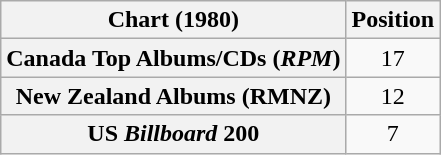<table class="wikitable sortable plainrowheaders" style="text-align:center">
<tr>
<th scope="col">Chart (1980)</th>
<th scope="col">Position</th>
</tr>
<tr>
<th scope="row">Canada Top Albums/CDs (<em>RPM</em>)</th>
<td>17</td>
</tr>
<tr>
<th scope="row">New Zealand Albums (RMNZ)</th>
<td>12</td>
</tr>
<tr>
<th scope="row">US <em>Billboard</em> 200</th>
<td>7</td>
</tr>
</table>
